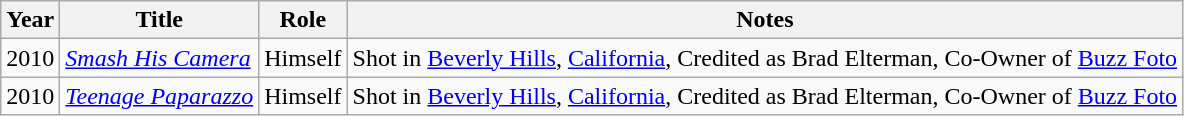<table class="wikitable" border="1">
<tr ">
<th>Year</th>
<th>Title</th>
<th>Role</th>
<th>Notes</th>
</tr>
<tr>
<td rowspan="1">2010</td>
<td><em><a href='#'>Smash His Camera</a></em></td>
<td>Himself</td>
<td>Shot in <a href='#'>Beverly Hills</a>, <a href='#'>California</a>, Credited as Brad Elterman, Co-Owner of <a href='#'>Buzz Foto</a></td>
</tr>
<tr>
<td rowspan="1">2010</td>
<td><em><a href='#'>Teenage Paparazzo</a></em></td>
<td>Himself</td>
<td>Shot in <a href='#'>Beverly Hills</a>, <a href='#'>California</a>, Credited as Brad Elterman, Co-Owner of <a href='#'>Buzz Foto</a></td>
</tr>
</table>
